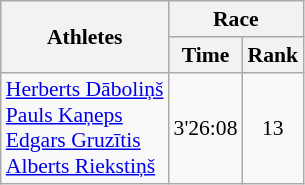<table class="wikitable" border="1" style="font-size:90%">
<tr>
<th rowspan=2>Athletes</th>
<th colspan=2>Race</th>
</tr>
<tr>
<th>Time</th>
<th>Rank</th>
</tr>
<tr>
<td><a href='#'>Herberts Dāboliņš</a><br><a href='#'>Pauls Kaņeps</a><br><a href='#'>Edgars Gruzītis</a><br><a href='#'>Alberts Riekstiņš</a></td>
<td align=center>3'26:08</td>
<td align=center>13</td>
</tr>
</table>
